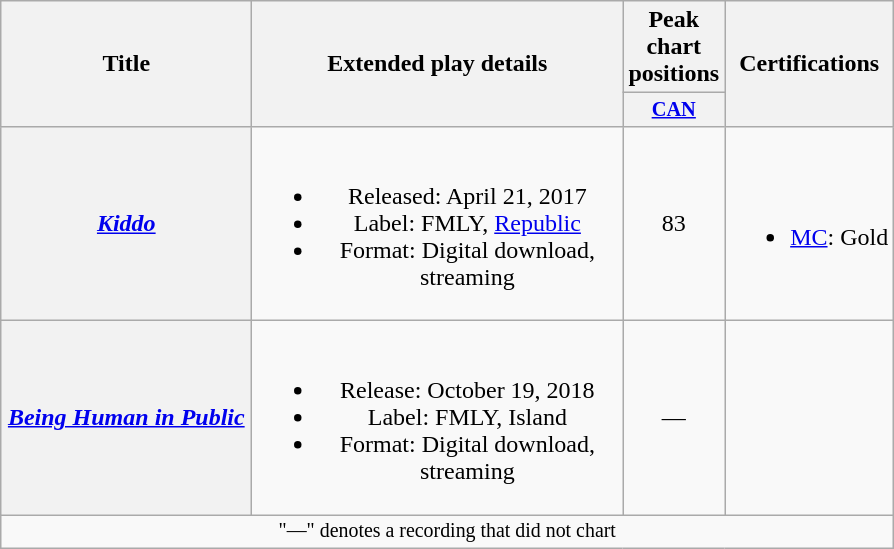<table class="wikitable plainrowheaders" style="text-align:center;">
<tr>
<th scope="col" rowspan="2" style="width:10em;">Title</th>
<th scope="col" rowspan="2" style="width:15em;">Extended play details</th>
<th scope="col" colspan="1">Peak chart positions</th>
<th scope="col" rowspan="2">Certifications</th>
</tr>
<tr>
<th scope="col" style="width:3em;font-size:85%;"><a href='#'>CAN</a><br></th>
</tr>
<tr>
<th scope="row"><em><a href='#'>Kiddo</a></em></th>
<td><br><ul><li>Released: April 21, 2017</li><li>Label: FMLY, <a href='#'>Republic</a></li><li>Format: Digital download, streaming</li></ul></td>
<td>83</td>
<td><br><ul><li><a href='#'>MC</a>: Gold</li></ul></td>
</tr>
<tr>
<th scope="row"><em><a href='#'>Being Human in Public</a></em></th>
<td><br><ul><li>Release: October 19, 2018</li><li>Label: FMLY, Island</li><li>Format: Digital download, streaming</li></ul></td>
<td>—</td>
<td></td>
</tr>
<tr>
<td colspan="10" style="font-size:83%">"—" denotes a recording that did not chart</td>
</tr>
</table>
